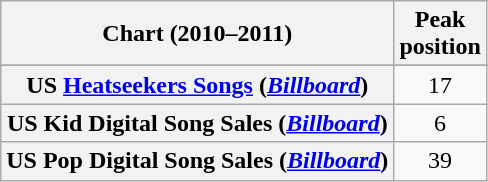<table class="wikitable sortable plainrowheaders" style="text-align:center">
<tr>
<th scope="col">Chart (2010–2011)</th>
<th scope="col">Peak<br>position</th>
</tr>
<tr>
</tr>
<tr>
</tr>
<tr>
<th scope="row">US <a href='#'>Heatseekers Songs</a> (<em><a href='#'>Billboard</a></em>)</th>
<td>17</td>
</tr>
<tr>
<th scope="row">US Kid Digital Song Sales (<em><a href='#'>Billboard</a></em>)</th>
<td>6</td>
</tr>
<tr>
<th scope="row">US Pop Digital Song Sales (<em><a href='#'>Billboard</a></em>)</th>
<td>39</td>
</tr>
</table>
